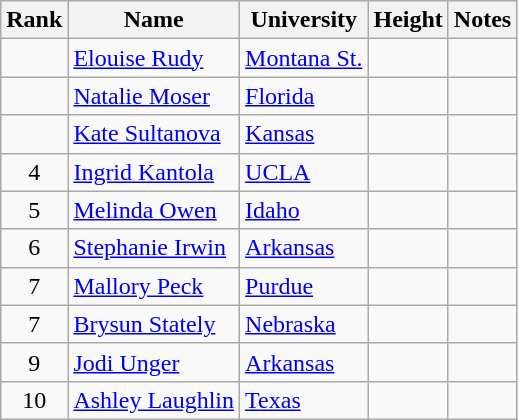<table class="wikitable sortable" style="text-align:center">
<tr>
<th>Rank</th>
<th>Name</th>
<th>University</th>
<th>Height</th>
<th>Notes</th>
</tr>
<tr>
<td></td>
<td align=left><a href='#'>Elouise Rudy</a></td>
<td align="left"><a href='#'>Montana St.</a></td>
<td></td>
<td></td>
</tr>
<tr>
<td></td>
<td align=left><a href='#'>Natalie Moser</a></td>
<td align="left"><a href='#'>Florida</a></td>
<td></td>
<td></td>
</tr>
<tr>
<td></td>
<td align=left><a href='#'>Kate Sultanova</a></td>
<td align="left"><a href='#'>Kansas</a></td>
<td></td>
<td></td>
</tr>
<tr>
<td>4</td>
<td align=left><a href='#'>Ingrid Kantola</a></td>
<td align="left"><a href='#'>UCLA</a></td>
<td></td>
<td></td>
</tr>
<tr>
<td>5</td>
<td align=left><a href='#'>Melinda Owen</a></td>
<td align="left"><a href='#'>Idaho</a></td>
<td></td>
<td></td>
</tr>
<tr>
<td>6</td>
<td align=left><a href='#'>Stephanie Irwin</a></td>
<td align="left"><a href='#'>Arkansas</a></td>
<td></td>
<td></td>
</tr>
<tr>
<td>7</td>
<td align=left><a href='#'>Mallory Peck</a></td>
<td align="left"><a href='#'>Purdue</a></td>
<td></td>
<td></td>
</tr>
<tr>
<td>7</td>
<td align=left><a href='#'>Brysun Stately</a></td>
<td align="left"><a href='#'>Nebraska</a></td>
<td></td>
<td></td>
</tr>
<tr>
<td>9</td>
<td align=left><a href='#'>Jodi Unger</a></td>
<td align="left"><a href='#'>Arkansas</a></td>
<td></td>
<td></td>
</tr>
<tr>
<td>10</td>
<td align=left><a href='#'>Ashley Laughlin</a></td>
<td align="left"><a href='#'>Texas</a></td>
<td></td>
<td></td>
</tr>
</table>
